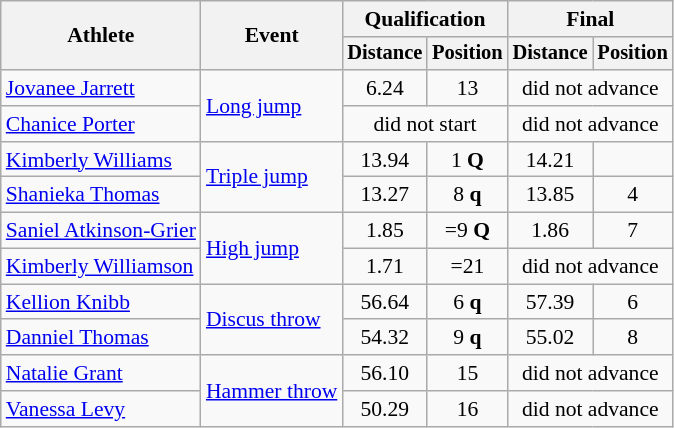<table class=wikitable style="font-size:90%">
<tr>
<th rowspan="2">Athlete</th>
<th rowspan="2">Event</th>
<th colspan="2">Qualification</th>
<th colspan="2">Final</th>
</tr>
<tr style="font-size:95%">
<th>Distance</th>
<th>Position</th>
<th>Distance</th>
<th>Position</th>
</tr>
<tr align=center>
<td align=left><a href='#'>Jovanee Jarrett</a></td>
<td style="text-align:left;" rowspan="2"><a href='#'>Long jump</a></td>
<td>6.24</td>
<td>13</td>
<td colspan=2>did not advance</td>
</tr>
<tr align=center>
<td align=left><a href='#'>Chanice Porter</a></td>
<td colspan=2>did not start</td>
<td colspan=2>did not advance</td>
</tr>
<tr align=center>
<td align=left><a href='#'>Kimberly Williams</a></td>
<td style="text-align:left;" rowspan="2"><a href='#'>Triple jump</a></td>
<td>13.94</td>
<td>1 <strong>Q</strong></td>
<td>14.21</td>
<td></td>
</tr>
<tr align=center>
<td align=left><a href='#'>Shanieka Thomas</a></td>
<td>13.27</td>
<td>8 <strong>q</strong></td>
<td>13.85</td>
<td>4</td>
</tr>
<tr align=center>
<td align=left><a href='#'>Saniel Atkinson-Grier</a></td>
<td style="text-align:left;" rowspan="2"><a href='#'>High jump</a></td>
<td>1.85</td>
<td>=9 <strong>Q</strong></td>
<td>1.86</td>
<td>7</td>
</tr>
<tr align=center>
<td align=left><a href='#'>Kimberly Williamson</a></td>
<td>1.71</td>
<td>=21</td>
<td colspan=2>did not advance</td>
</tr>
<tr align=center>
<td align=left><a href='#'>Kellion Knibb</a></td>
<td style="text-align:left;" rowspan="2"><a href='#'>Discus throw</a></td>
<td>56.64</td>
<td>6 <strong>q</strong></td>
<td>57.39</td>
<td>6</td>
</tr>
<tr align=center>
<td align=left><a href='#'>Danniel Thomas</a></td>
<td>54.32</td>
<td>9 <strong>q</strong></td>
<td>55.02</td>
<td>8</td>
</tr>
<tr align=center>
<td align=left><a href='#'>Natalie Grant</a></td>
<td style="text-align:left;" rowspan="2"><a href='#'>Hammer throw</a></td>
<td>56.10</td>
<td>15</td>
<td colspan=2>did not advance</td>
</tr>
<tr align=center>
<td align=left><a href='#'>Vanessa Levy</a></td>
<td>50.29</td>
<td>16</td>
<td colspan=2>did not advance</td>
</tr>
</table>
